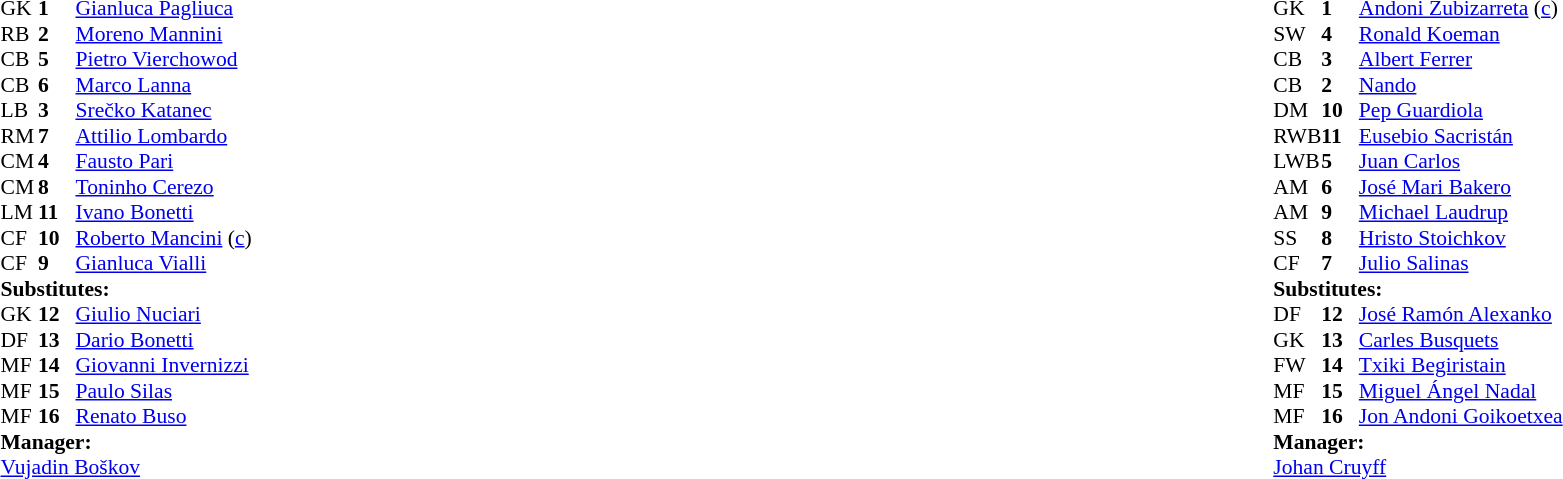<table width="100%">
<tr>
<td valign="top" width="40%"><br><table style="font-size:90%" cellspacing="0" cellpadding="0">
<tr>
<th width=25></th>
<th width=25></th>
</tr>
<tr>
<td>GK</td>
<td><strong>1</strong></td>
<td> <a href='#'>Gianluca Pagliuca</a></td>
</tr>
<tr>
<td>RB</td>
<td><strong>2</strong></td>
<td> <a href='#'>Moreno Mannini</a></td>
<td></td>
</tr>
<tr>
<td>CB</td>
<td><strong>5</strong></td>
<td> <a href='#'>Pietro Vierchowod</a></td>
<td></td>
</tr>
<tr>
<td>CB</td>
<td><strong>6</strong></td>
<td> <a href='#'>Marco Lanna</a></td>
</tr>
<tr>
<td>LB</td>
<td><strong>3</strong></td>
<td> <a href='#'>Srečko Katanec</a></td>
</tr>
<tr>
<td>RM</td>
<td><strong>7</strong></td>
<td> <a href='#'>Attilio Lombardo</a></td>
</tr>
<tr>
<td>CM</td>
<td><strong>4</strong></td>
<td> <a href='#'>Fausto Pari</a></td>
</tr>
<tr>
<td>CM</td>
<td><strong>8</strong></td>
<td> <a href='#'>Toninho Cerezo</a></td>
</tr>
<tr>
<td>LM</td>
<td><strong>11</strong></td>
<td> <a href='#'>Ivano Bonetti</a></td>
<td></td>
<td></td>
</tr>
<tr>
<td>CF</td>
<td><strong>10</strong></td>
<td> <a href='#'>Roberto Mancini</a> (<a href='#'>c</a>)</td>
<td></td>
</tr>
<tr>
<td>CF</td>
<td><strong>9</strong></td>
<td> <a href='#'>Gianluca Vialli</a></td>
<td></td>
<td></td>
</tr>
<tr>
</tr>
<tr>
<td colspan=3><strong>Substitutes:</strong></td>
</tr>
<tr>
<td>GK</td>
<td><strong>12</strong></td>
<td> <a href='#'>Giulio Nuciari</a></td>
</tr>
<tr>
<td>DF</td>
<td><strong>13</strong></td>
<td> <a href='#'>Dario Bonetti</a></td>
</tr>
<tr>
<td>MF</td>
<td><strong>14</strong></td>
<td> <a href='#'>Giovanni Invernizzi</a></td>
<td></td>
<td></td>
</tr>
<tr>
<td>MF</td>
<td><strong>15</strong></td>
<td> <a href='#'>Paulo Silas</a></td>
</tr>
<tr>
<td>MF</td>
<td><strong>16</strong></td>
<td> <a href='#'>Renato Buso</a></td>
<td></td>
<td></td>
</tr>
<tr>
<td colspan=3><strong>Manager:</strong></td>
</tr>
<tr>
<td colspan=4> <a href='#'>Vujadin Boškov</a></td>
</tr>
</table>
</td>
<td valign="top"></td>
<td valign="top" width="50%"><br><table style="font-size: 90%; margin: auto;" cellspacing="0" cellpadding="0">
<tr>
<th width=25></th>
<th width=25></th>
</tr>
<tr>
<td>GK</td>
<td><strong>1</strong></td>
<td> <a href='#'>Andoni Zubizarreta</a> (<a href='#'>c</a>)</td>
</tr>
<tr>
<td>SW</td>
<td><strong>4</strong></td>
<td> <a href='#'>Ronald Koeman</a></td>
</tr>
<tr>
<td>CB</td>
<td><strong>3</strong></td>
<td> <a href='#'>Albert Ferrer</a></td>
</tr>
<tr>
<td>CB</td>
<td><strong>2</strong></td>
<td> <a href='#'>Nando</a></td>
</tr>
<tr>
<td>DM</td>
<td><strong>10</strong></td>
<td> <a href='#'>Pep Guardiola</a></td>
<td></td>
<td></td>
</tr>
<tr>
<td>RWB</td>
<td><strong>11</strong></td>
<td> <a href='#'>Eusebio Sacristán</a></td>
</tr>
<tr>
<td>LWB</td>
<td><strong>5</strong></td>
<td> <a href='#'>Juan Carlos</a></td>
</tr>
<tr>
<td>AM</td>
<td><strong>6</strong></td>
<td> <a href='#'>José Mari Bakero</a></td>
<td></td>
</tr>
<tr>
<td>AM</td>
<td><strong>9</strong></td>
<td> <a href='#'>Michael Laudrup</a></td>
</tr>
<tr>
<td>SS</td>
<td><strong>8</strong></td>
<td> <a href='#'>Hristo Stoichkov</a></td>
</tr>
<tr>
<td>CF</td>
<td><strong>7</strong></td>
<td> <a href='#'>Julio Salinas</a></td>
<td></td>
<td></td>
</tr>
<tr>
</tr>
<tr>
<td colspan=3><strong>Substitutes:</strong></td>
</tr>
<tr>
<td>DF</td>
<td><strong>12</strong></td>
<td> <a href='#'>José Ramón Alexanko</a></td>
<td></td>
<td></td>
</tr>
<tr>
<td>GK</td>
<td><strong>13</strong></td>
<td> <a href='#'>Carles Busquets</a></td>
</tr>
<tr>
<td>FW</td>
<td><strong>14</strong></td>
<td> <a href='#'>Txiki Begiristain</a></td>
</tr>
<tr>
<td>MF</td>
<td><strong>15</strong></td>
<td> <a href='#'>Miguel Ángel Nadal</a></td>
</tr>
<tr>
<td>MF</td>
<td><strong>16</strong></td>
<td> <a href='#'>Jon Andoni Goikoetxea</a></td>
<td></td>
<td></td>
</tr>
<tr>
<td colspan=3><strong>Manager:</strong></td>
</tr>
<tr>
<td colspan=4> <a href='#'>Johan Cruyff</a></td>
</tr>
</table>
</td>
</tr>
</table>
